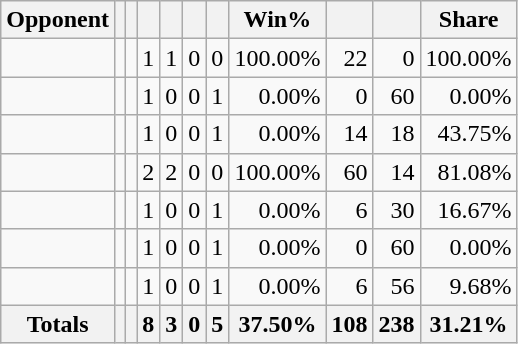<table class="wikitable sortable" style="text-align:right;">
<tr>
<th>Opponent</th>
<th></th>
<th></th>
<th></th>
<th></th>
<th></th>
<th></th>
<th>Win%</th>
<th></th>
<th></th>
<th>Share</th>
</tr>
<tr>
<td align=left></td>
<td></td>
<td></td>
<td>1</td>
<td>1</td>
<td>0</td>
<td>0</td>
<td>100.00%</td>
<td>22</td>
<td>0</td>
<td>100.00%</td>
</tr>
<tr>
<td align=left></td>
<td></td>
<td></td>
<td>1</td>
<td>0</td>
<td>0</td>
<td>1</td>
<td>0.00%</td>
<td>0</td>
<td>60</td>
<td>0.00%</td>
</tr>
<tr>
<td align=left></td>
<td></td>
<td></td>
<td>1</td>
<td>0</td>
<td>0</td>
<td>1</td>
<td>0.00%</td>
<td>14</td>
<td>18</td>
<td>43.75%</td>
</tr>
<tr>
<td align=left></td>
<td></td>
<td></td>
<td>2</td>
<td>2</td>
<td>0</td>
<td>0</td>
<td>100.00%</td>
<td>60</td>
<td>14</td>
<td>81.08%</td>
</tr>
<tr>
<td align=left></td>
<td></td>
<td></td>
<td>1</td>
<td>0</td>
<td>0</td>
<td>1</td>
<td>0.00%</td>
<td>6</td>
<td>30</td>
<td>16.67%</td>
</tr>
<tr>
<td align=left></td>
<td></td>
<td></td>
<td>1</td>
<td>0</td>
<td>0</td>
<td>1</td>
<td>0.00%</td>
<td>0</td>
<td>60</td>
<td>0.00%</td>
</tr>
<tr>
<td align=left></td>
<td></td>
<td></td>
<td>1</td>
<td>0</td>
<td>0</td>
<td>1</td>
<td>0.00%</td>
<td>6</td>
<td>56</td>
<td>9.68%</td>
</tr>
<tr>
<th>Totals</th>
<th></th>
<th></th>
<th>8</th>
<th>3</th>
<th>0</th>
<th>5</th>
<th>37.50%</th>
<th>108</th>
<th>238</th>
<th>31.21%</th>
</tr>
</table>
